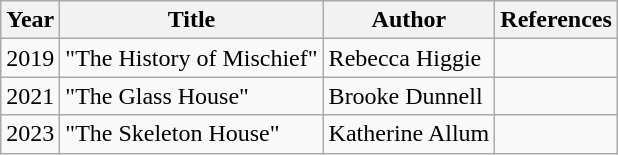<table class="wikitable">
<tr>
<th>Year</th>
<th>Title</th>
<th>Author</th>
<th>References</th>
</tr>
<tr>
<td>2019</td>
<td>"The History of Mischief"</td>
<td>Rebecca Higgie</td>
<td></td>
</tr>
<tr>
<td>2021</td>
<td>"The Glass House"</td>
<td>Brooke Dunnell</td>
<td></td>
</tr>
<tr>
<td>2023</td>
<td>"The Skeleton House"</td>
<td>Katherine Allum</td>
<td></td>
</tr>
</table>
